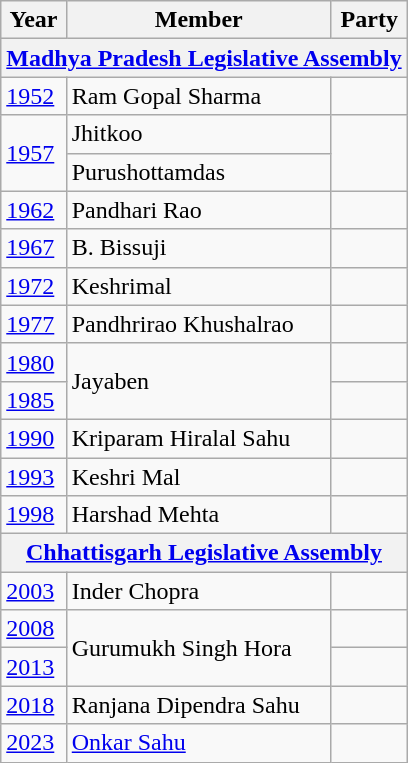<table class="wikitable sortable">
<tr>
<th>Year</th>
<th>Member</th>
<th colspan="2">Party</th>
</tr>
<tr>
<th colspan=4><a href='#'>Madhya Pradesh Legislative Assembly</a></th>
</tr>
<tr>
<td><a href='#'>1952</a></td>
<td>Ram Gopal Sharma</td>
<td></td>
</tr>
<tr>
<td rowspan="2"><a href='#'>1957</a></td>
<td>Jhitkoo</td>
</tr>
<tr>
<td>Purushottamdas</td>
</tr>
<tr>
<td><a href='#'>1962</a></td>
<td>Pandhari Rao</td>
<td></td>
</tr>
<tr>
<td><a href='#'>1967</a></td>
<td>B. Bissuji</td>
<td></td>
</tr>
<tr>
<td><a href='#'>1972</a></td>
<td>Keshrimal</td>
</tr>
<tr>
<td><a href='#'>1977</a></td>
<td>Pandhrirao Khushalrao</td>
<td></td>
</tr>
<tr>
<td><a href='#'>1980</a></td>
<td rowspan="2">Jayaben</td>
<td></td>
</tr>
<tr>
<td><a href='#'>1985</a></td>
<td></td>
</tr>
<tr>
<td><a href='#'>1990</a></td>
<td>Kriparam Hiralal Sahu</td>
<td></td>
</tr>
<tr>
<td><a href='#'>1993</a></td>
<td>Keshri Mal</td>
<td></td>
</tr>
<tr>
<td><a href='#'>1998</a></td>
<td>Harshad Mehta</td>
</tr>
<tr>
<th colspan=4><a href='#'>Chhattisgarh Legislative Assembly</a></th>
</tr>
<tr>
<td><a href='#'>2003</a></td>
<td>Inder Chopra</td>
<td></td>
</tr>
<tr>
<td><a href='#'>2008</a></td>
<td rowspan=2>Gurumukh Singh Hora</td>
<td></td>
</tr>
<tr>
<td><a href='#'>2013</a></td>
</tr>
<tr>
<td><a href='#'>2018</a></td>
<td>Ranjana Dipendra Sahu</td>
<td></td>
</tr>
<tr>
<td><a href='#'>2023</a></td>
<td><a href='#'>Onkar Sahu</a></td>
<td></td>
</tr>
</table>
